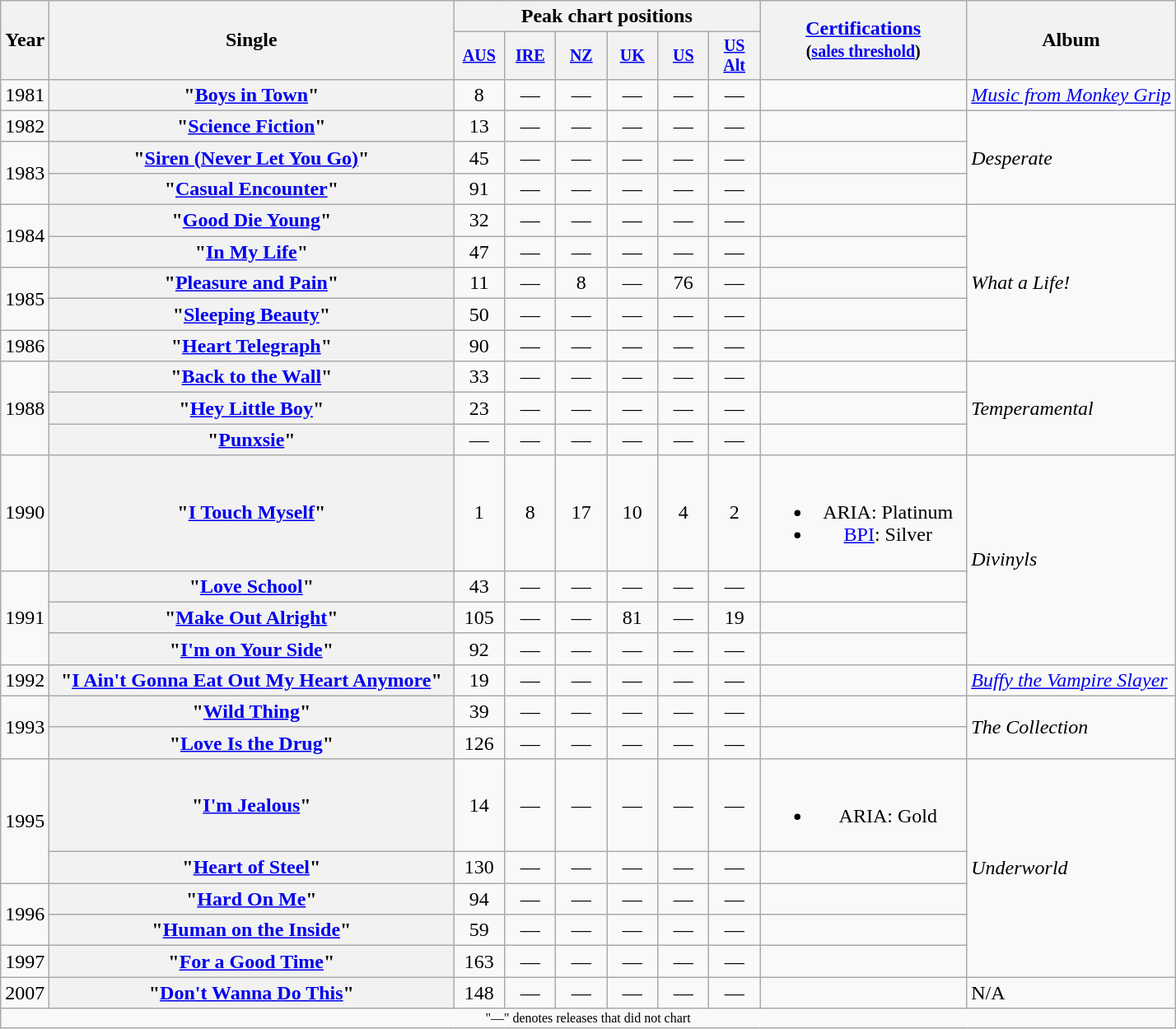<table class="wikitable plainrowheaders" style="text-align:center;">
<tr>
<th rowspan="2">Year</th>
<th rowspan="2" style="width:20em;">Single</th>
<th colspan="6">Peak chart positions</th>
<th rowspan="2" style="width:10em;"><a href='#'>Certifications</a><br><small>(<a href='#'>sales threshold</a>)</small></th>
<th rowspan="2">Album</th>
</tr>
<tr style="font-size:smaller;">
<th width="35"><a href='#'>AUS</a><br></th>
<th width="35"><a href='#'>IRE</a><br></th>
<th width="35"><a href='#'>NZ</a><br></th>
<th width="35"><a href='#'>UK</a><br></th>
<th width="35"><a href='#'>US</a><br></th>
<th width="35"><a href='#'>US<br>Alt</a><br></th>
</tr>
<tr>
<td>1981</td>
<th scope="row">"<a href='#'>Boys in Town</a>"</th>
<td>8</td>
<td>—</td>
<td>—</td>
<td>—</td>
<td>—</td>
<td>—</td>
<td></td>
<td align="left"><em><a href='#'>Music from Monkey Grip</a></em></td>
</tr>
<tr>
<td>1982</td>
<th scope="row">"<a href='#'>Science Fiction</a>"</th>
<td>13</td>
<td>—</td>
<td>—</td>
<td>—</td>
<td>—</td>
<td>—</td>
<td></td>
<td align="left" rowspan="3"><em>Desperate</em></td>
</tr>
<tr>
<td rowspan="2">1983</td>
<th scope="row">"<a href='#'>Siren (Never Let You Go)</a>"</th>
<td>45</td>
<td>—</td>
<td>—</td>
<td>—</td>
<td>—</td>
<td>—</td>
<td></td>
</tr>
<tr>
<th scope="row">"<a href='#'>Casual Encounter</a>"</th>
<td>91</td>
<td>—</td>
<td>—</td>
<td>—</td>
<td>—</td>
<td>—</td>
<td></td>
</tr>
<tr>
<td rowspan="2">1984</td>
<th scope="row">"<a href='#'>Good Die Young</a>"</th>
<td>32</td>
<td>—</td>
<td>—</td>
<td>—</td>
<td>—</td>
<td>—</td>
<td></td>
<td align="left" rowspan="5"><em>What a Life!</em></td>
</tr>
<tr>
<th scope="row">"<a href='#'>In My Life</a>"</th>
<td>47</td>
<td>—</td>
<td>—</td>
<td>—</td>
<td>—</td>
<td>—</td>
<td></td>
</tr>
<tr>
<td rowspan="2">1985</td>
<th scope="row">"<a href='#'>Pleasure and Pain</a>"</th>
<td>11</td>
<td>—</td>
<td>8</td>
<td>—</td>
<td>76</td>
<td>—</td>
<td></td>
</tr>
<tr>
<th scope="row">"<a href='#'>Sleeping Beauty</a>"</th>
<td>50</td>
<td>—</td>
<td>—</td>
<td>—</td>
<td>—</td>
<td>—</td>
<td></td>
</tr>
<tr>
<td>1986</td>
<th scope="row">"<a href='#'>Heart Telegraph</a>"</th>
<td>90</td>
<td>—</td>
<td>—</td>
<td>—</td>
<td>—</td>
<td>—</td>
<td></td>
</tr>
<tr>
<td rowspan="3">1988</td>
<th scope="row">"<a href='#'>Back to the Wall</a>"</th>
<td>33</td>
<td>—</td>
<td>—</td>
<td>—</td>
<td>—</td>
<td>—</td>
<td></td>
<td align="left" rowspan="3"><em>Temperamental</em></td>
</tr>
<tr>
<th scope="row">"<a href='#'>Hey Little Boy</a>"</th>
<td>23</td>
<td>—</td>
<td>—</td>
<td>—</td>
<td>—</td>
<td>—</td>
<td></td>
</tr>
<tr>
<th scope="row">"<a href='#'>Punxsie</a>"</th>
<td>—</td>
<td>—</td>
<td>—</td>
<td>—</td>
<td>—</td>
<td>—</td>
<td></td>
</tr>
<tr>
<td>1990</td>
<th scope="row">"<a href='#'>I Touch Myself</a>"</th>
<td>1</td>
<td>8</td>
<td>17</td>
<td>10</td>
<td>4</td>
<td>2</td>
<td><br><ul><li>ARIA: Platinum</li><li><a href='#'>BPI</a>: Silver</li></ul></td>
<td align="left" rowspan="4"><em>Divinyls</em></td>
</tr>
<tr>
<td rowspan="3">1991</td>
<th scope="row">"<a href='#'>Love School</a>"</th>
<td>43</td>
<td>—</td>
<td>—</td>
<td>—</td>
<td>—</td>
<td>—</td>
<td></td>
</tr>
<tr>
<th scope="row">"<a href='#'>Make Out Alright</a>"</th>
<td>105</td>
<td>—</td>
<td>—</td>
<td>81</td>
<td>—</td>
<td>19</td>
<td></td>
</tr>
<tr>
<th scope="row">"<a href='#'>I'm on Your Side</a>"</th>
<td>92</td>
<td>—</td>
<td>—</td>
<td>—</td>
<td>—</td>
<td>—</td>
<td></td>
</tr>
<tr>
<td>1992</td>
<th scope="row">"<a href='#'>I Ain't Gonna Eat Out My Heart Anymore</a>"</th>
<td>19</td>
<td>—</td>
<td>—</td>
<td>—</td>
<td>—</td>
<td>—</td>
<td></td>
<td align="left"><em><a href='#'>Buffy the Vampire Slayer</a></em></td>
</tr>
<tr>
<td rowspan="2">1993</td>
<th scope="row">"<a href='#'>Wild Thing</a>"</th>
<td>39</td>
<td>—</td>
<td>—</td>
<td>—</td>
<td>—</td>
<td>—</td>
<td></td>
<td align="left" rowspan="2"><em>The Collection</em></td>
</tr>
<tr>
<th scope="row">"<a href='#'>Love Is the Drug</a>"</th>
<td>126</td>
<td>—</td>
<td>—</td>
<td>—</td>
<td>—</td>
<td>—</td>
<td></td>
</tr>
<tr>
<td rowspan="2">1995</td>
<th scope="row">"<a href='#'>I'm Jealous</a>"</th>
<td>14</td>
<td>—</td>
<td>—</td>
<td>—</td>
<td>—</td>
<td>—</td>
<td><br><ul><li>ARIA: Gold</li></ul></td>
<td align="left" rowspan="5"><em>Underworld</em></td>
</tr>
<tr>
<th scope="row">"<a href='#'>Heart of Steel</a>"</th>
<td>130</td>
<td>—</td>
<td>—</td>
<td>—</td>
<td>—</td>
<td>—</td>
<td></td>
</tr>
<tr>
<td rowspan="2">1996</td>
<th scope="row">"<a href='#'>Hard On Me</a>"</th>
<td>94</td>
<td>—</td>
<td>—</td>
<td>—</td>
<td>—</td>
<td>—</td>
<td></td>
</tr>
<tr>
<th scope="row">"<a href='#'>Human on the Inside</a>"</th>
<td>59</td>
<td>—</td>
<td>—</td>
<td>—</td>
<td>—</td>
<td>—</td>
<td></td>
</tr>
<tr>
<td rowspan="1">1997</td>
<th scope="row">"<a href='#'>For a Good Time</a>"</th>
<td>163</td>
<td>—</td>
<td>—</td>
<td>—</td>
<td>—</td>
<td>—</td>
<td></td>
</tr>
<tr>
<td>2007</td>
<th scope="row">"<a href='#'>Don't Wanna Do This</a>"</th>
<td>148</td>
<td>—</td>
<td>—</td>
<td>—</td>
<td>—</td>
<td>—</td>
<td></td>
<td align="left">N/A</td>
</tr>
<tr>
<td colspan="10" style="font-size:8pt">"—" denotes releases that did not chart</td>
</tr>
</table>
